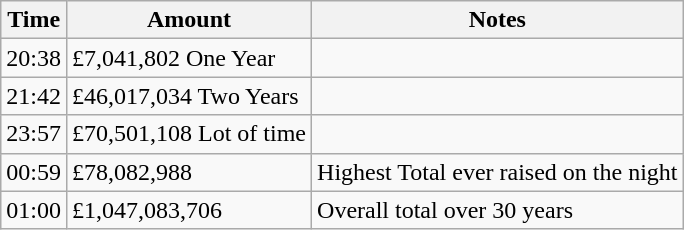<table class="wikitable">
<tr>
<th>Time</th>
<th>Amount</th>
<th>Notes</th>
</tr>
<tr>
<td>20:38</td>
<td>£7,041,802 One Year</td>
<td></td>
</tr>
<tr>
<td>21:42</td>
<td>£46,017,034 Two Years</td>
<td></td>
</tr>
<tr>
<td>23:57</td>
<td>£70,501,108 Lot of time</td>
<td></td>
</tr>
<tr>
<td>00:59</td>
<td>£78,082,988</td>
<td>Highest Total ever raised on the night</td>
</tr>
<tr>
<td>01:00</td>
<td>£1,047,083,706</td>
<td>Overall total over 30 years</td>
</tr>
</table>
